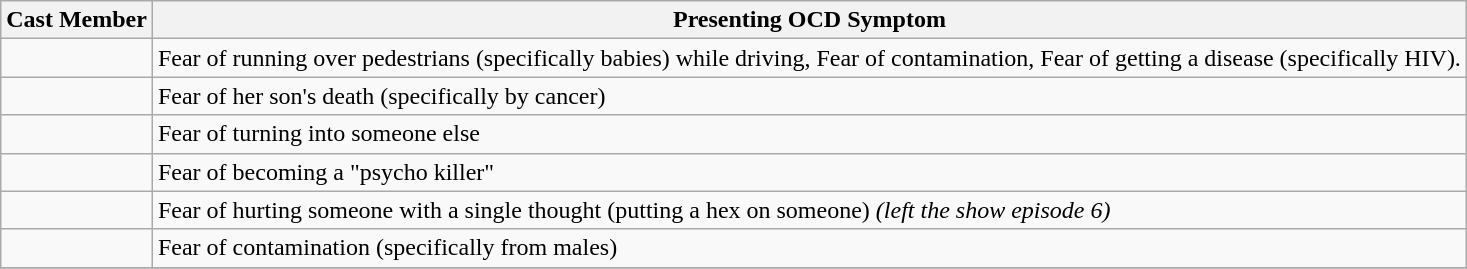<table class="wikitable sortable">
<tr>
<th>Cast Member</th>
<th>Presenting OCD Symptom</th>
</tr>
<tr>
<td></td>
<td>Fear of running over pedestrians (specifically babies) while driving, Fear of contamination, Fear of getting a disease (specifically HIV).</td>
</tr>
<tr>
<td></td>
<td>Fear of her son's death (specifically by cancer)</td>
</tr>
<tr>
<td></td>
<td>Fear of turning into someone else</td>
</tr>
<tr>
<td></td>
<td>Fear of becoming a "psycho killer"</td>
</tr>
<tr>
<td></td>
<td>Fear of hurting someone with a single thought (putting a hex on someone) <em>(left the show episode 6)</em></td>
</tr>
<tr>
<td></td>
<td>Fear of contamination (specifically from males)</td>
</tr>
<tr>
</tr>
</table>
